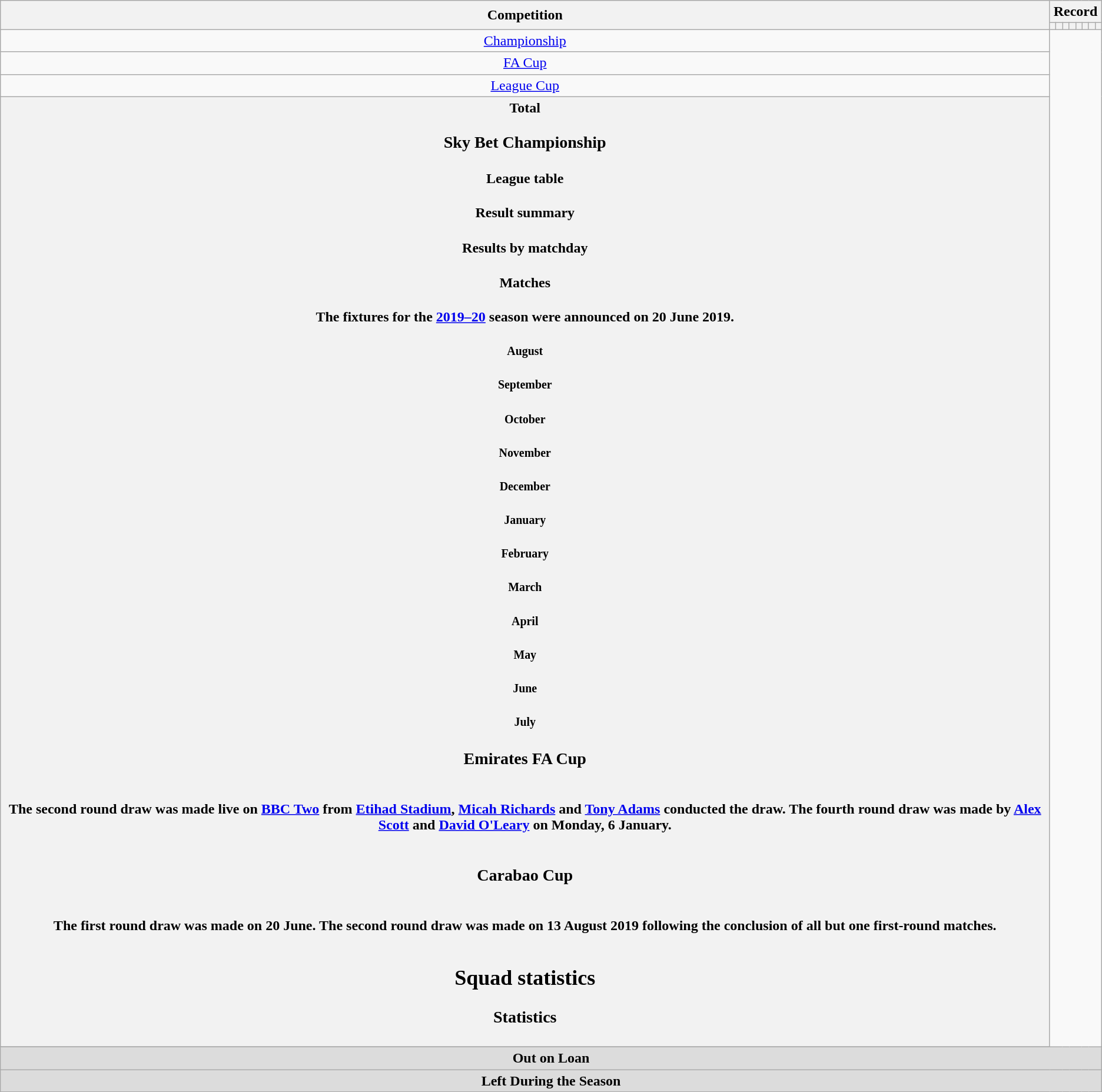<table class="wikitable" style="text-align: center">
<tr>
<th rowspan=2>Competition</th>
<th colspan=8>Record</th>
</tr>
<tr>
<th></th>
<th></th>
<th></th>
<th></th>
<th></th>
<th></th>
<th></th>
<th></th>
</tr>
<tr>
<td><a href='#'>Championship</a><br></td>
</tr>
<tr>
<td><a href='#'>FA Cup</a><br></td>
</tr>
<tr>
<td><a href='#'>League Cup</a><br></td>
</tr>
<tr>
<th>Total<br>
<h3>Sky Bet Championship</h3><h4>League table</h4><h4>Result summary</h4>
<h4>Results by matchday</h4><h4>Matches</h4>The fixtures for the <a href='#'>2019–20</a> season were announced on 20 June 2019.<br>


<h5>August</h5>




<h5>September</h5>

<h5>October</h5>



<h5>November</h5>



<h5>December</h5>




<h5>January</h5>



<h5>February</h5>





<h5>March</h5>


<h5>April</h5>



<h5>May</h5><h5>June</h5>

<h5>July</h5>




<h3>Emirates FA Cup</h3><br>The second round draw was made live on <a href='#'>BBC Two</a> from <a href='#'>Etihad Stadium</a>, <a href='#'>Micah Richards</a> and <a href='#'>Tony Adams</a> conducted the draw. The fourth round draw was made by <a href='#'>Alex Scott</a> and <a href='#'>David O'Leary</a> on Monday, 6 January.<br>

<br>
<h3>Carabao Cup</h3><br>The first round draw was made on 20 June. The second round draw was made on 13 August 2019 following the conclusion of all but one first-round matches.<br>

<br>
<h2>Squad statistics</h2><h3>Statistics</h3>
</th>
</tr>
<tr>
</tr>
<tr>
<th colspan="14" style="background:#dcdcdc; text-align:center">Out on Loan<br>




</th>
</tr>
<tr>
<th colspan="14" style="background:#dcdcdc; text-align:center">Left During the Season<br>




</th>
</tr>
</table>
